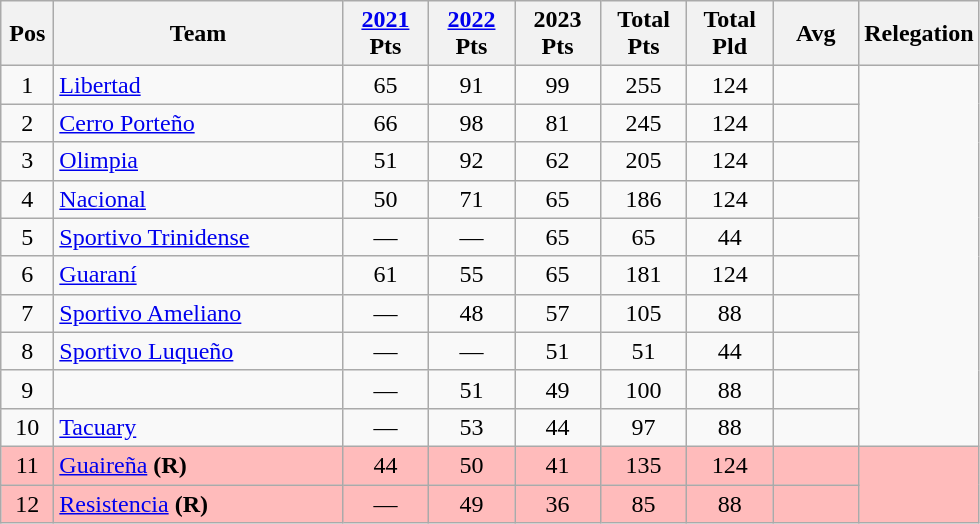<table class="wikitable" style="text-align:center">
<tr>
<th width=28>Pos<br></th>
<th width=185>Team<br></th>
<th width=50><a href='#'>2021</a><br>Pts</th>
<th width=50><a href='#'>2022</a><br>Pts</th>
<th width=50>2023<br>Pts</th>
<th width=50>Total<br>Pts</th>
<th width=50>Total<br>Pld</th>
<th width=50>Avg</th>
<th>Relegation</th>
</tr>
<tr>
<td>1</td>
<td align="left"><a href='#'>Libertad</a></td>
<td>65</td>
<td>91</td>
<td>99</td>
<td>255</td>
<td>124</td>
<td><strong></strong></td>
<td rowspan=10></td>
</tr>
<tr>
<td>2</td>
<td align="left"><a href='#'>Cerro Porteño</a></td>
<td>66</td>
<td>98</td>
<td>81</td>
<td>245</td>
<td>124</td>
<td><strong></strong></td>
</tr>
<tr>
<td>3</td>
<td align="left"><a href='#'>Olimpia</a></td>
<td>51</td>
<td>92</td>
<td>62</td>
<td>205</td>
<td>124</td>
<td><strong></strong></td>
</tr>
<tr>
<td>4</td>
<td align="left"><a href='#'>Nacional</a></td>
<td>50</td>
<td>71</td>
<td>65</td>
<td>186</td>
<td>124</td>
<td><strong></strong></td>
</tr>
<tr>
<td>5</td>
<td align="left"><a href='#'>Sportivo Trinidense</a></td>
<td>—</td>
<td>—</td>
<td>65</td>
<td>65</td>
<td>44</td>
<td><strong></strong></td>
</tr>
<tr>
<td>6</td>
<td align="left"><a href='#'>Guaraní</a></td>
<td>61</td>
<td>55</td>
<td>65</td>
<td>181</td>
<td>124</td>
<td><strong></strong></td>
</tr>
<tr>
<td>7</td>
<td align="left"><a href='#'>Sportivo Ameliano</a></td>
<td>—</td>
<td>48</td>
<td>57</td>
<td>105</td>
<td>88</td>
<td><strong></strong></td>
</tr>
<tr>
<td>8</td>
<td align="left"><a href='#'>Sportivo Luqueño</a></td>
<td>—</td>
<td>—</td>
<td>51</td>
<td>51</td>
<td>44</td>
<td><strong></strong></td>
</tr>
<tr>
<td>9</td>
<td align="left"></td>
<td>—</td>
<td>51</td>
<td>49</td>
<td>100</td>
<td>88</td>
<td><strong></strong></td>
</tr>
<tr>
<td>10</td>
<td align="left"><a href='#'>Tacuary</a></td>
<td>—</td>
<td>53</td>
<td>44</td>
<td>97</td>
<td>88</td>
<td><strong></strong></td>
</tr>
<tr bgcolor=#FFBBBB>
<td>11</td>
<td align="left"><a href='#'>Guaireña</a> <strong>(R)</strong></td>
<td>44</td>
<td>50</td>
<td>41</td>
<td>135</td>
<td>124</td>
<td><strong></strong></td>
<td rowspan=2></td>
</tr>
<tr bgcolor=#FFBBBB>
<td>12</td>
<td align="left"><a href='#'>Resistencia</a> <strong>(R)</strong></td>
<td>—</td>
<td>49</td>
<td>36</td>
<td>85</td>
<td>88</td>
<td><strong></strong></td>
</tr>
</table>
